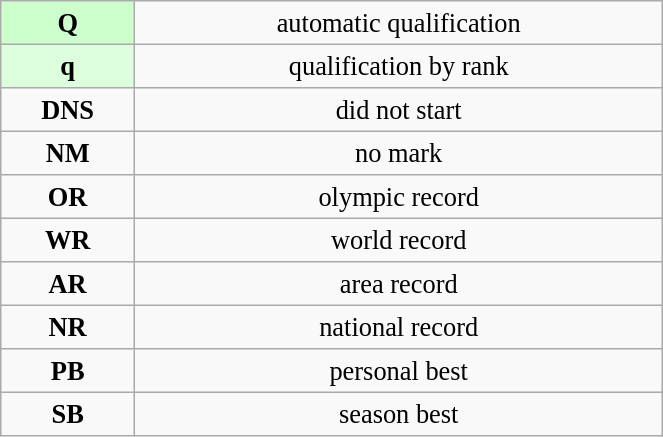<table class="wikitable" style=" text-align:center; font-size:110%;" width="35%">
<tr>
<td bgcolor="ccffcc"><strong>Q</strong></td>
<td>automatic qualification</td>
</tr>
<tr>
<td bgcolor="ddffdd"><strong>q</strong></td>
<td>qualification by rank</td>
</tr>
<tr>
<td><strong>DNS</strong></td>
<td>did not start</td>
</tr>
<tr>
<td><strong>NM</strong></td>
<td>no mark</td>
</tr>
<tr>
<td><strong>OR</strong></td>
<td>olympic record</td>
</tr>
<tr>
<td><strong>WR</strong></td>
<td>world record</td>
</tr>
<tr>
<td><strong>AR</strong></td>
<td>area record</td>
</tr>
<tr>
<td><strong>NR</strong></td>
<td>national record</td>
</tr>
<tr>
<td><strong>PB</strong></td>
<td>personal best</td>
</tr>
<tr>
<td><strong>SB</strong></td>
<td>season best</td>
</tr>
</table>
